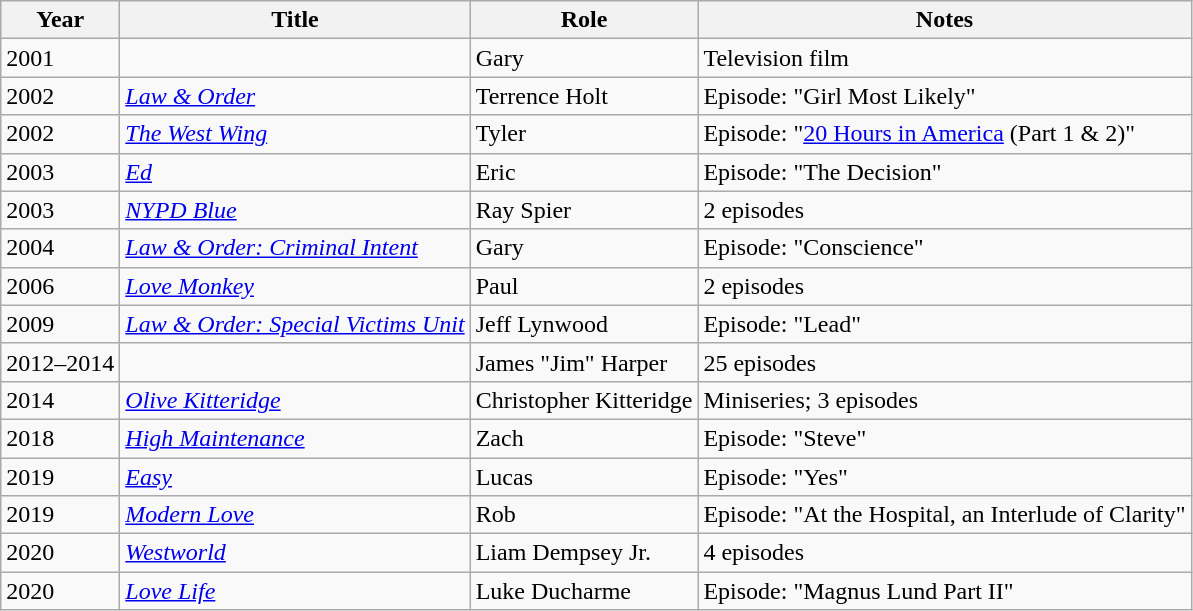<table class="wikitable sortable">
<tr>
<th>Year</th>
<th>Title</th>
<th>Role</th>
<th class="unsortable">Notes</th>
</tr>
<tr>
<td>2001</td>
<td><em></em></td>
<td>Gary</td>
<td>Television film</td>
</tr>
<tr>
<td>2002</td>
<td><em><a href='#'>Law & Order</a></em></td>
<td>Terrence Holt</td>
<td>Episode: "Girl Most Likely"</td>
</tr>
<tr>
<td>2002</td>
<td><em><a href='#'>The West Wing</a></em></td>
<td>Tyler</td>
<td>Episode: "<a href='#'>20 Hours in America</a> (Part 1 & 2)"</td>
</tr>
<tr>
<td>2003</td>
<td><em><a href='#'>Ed</a></em></td>
<td>Eric</td>
<td>Episode: "The Decision"</td>
</tr>
<tr>
<td>2003</td>
<td><em><a href='#'>NYPD Blue</a></em></td>
<td>Ray Spier</td>
<td>2 episodes</td>
</tr>
<tr>
<td>2004</td>
<td><em><a href='#'>Law & Order: Criminal Intent</a></em></td>
<td>Gary</td>
<td>Episode: "Conscience"</td>
</tr>
<tr>
<td>2006</td>
<td><em><a href='#'>Love Monkey</a></em></td>
<td>Paul</td>
<td>2 episodes</td>
</tr>
<tr>
<td>2009</td>
<td><em><a href='#'>Law & Order: Special Victims Unit</a></em></td>
<td>Jeff Lynwood</td>
<td>Episode: "Lead"</td>
</tr>
<tr>
<td>2012–2014</td>
<td><em></em></td>
<td>James "Jim" Harper</td>
<td>25 episodes</td>
</tr>
<tr>
<td>2014</td>
<td><em><a href='#'>Olive Kitteridge</a></em></td>
<td>Christopher Kitteridge</td>
<td>Miniseries; 3 episodes</td>
</tr>
<tr>
<td>2018</td>
<td><em><a href='#'>High Maintenance</a></em></td>
<td>Zach</td>
<td>Episode: "Steve"</td>
</tr>
<tr>
<td>2019</td>
<td><em><a href='#'>Easy</a></em></td>
<td>Lucas</td>
<td>Episode: "Yes"</td>
</tr>
<tr>
<td>2019</td>
<td><em><a href='#'>Modern Love</a></em></td>
<td>Rob</td>
<td>Episode: "At the Hospital, an Interlude of Clarity"</td>
</tr>
<tr>
<td>2020</td>
<td><em><a href='#'>Westworld</a></em></td>
<td>Liam Dempsey Jr.</td>
<td>4 episodes</td>
</tr>
<tr>
<td>2020</td>
<td><em><a href='#'>Love Life</a></em></td>
<td>Luke Ducharme</td>
<td>Episode: "Magnus Lund Part II"</td>
</tr>
</table>
